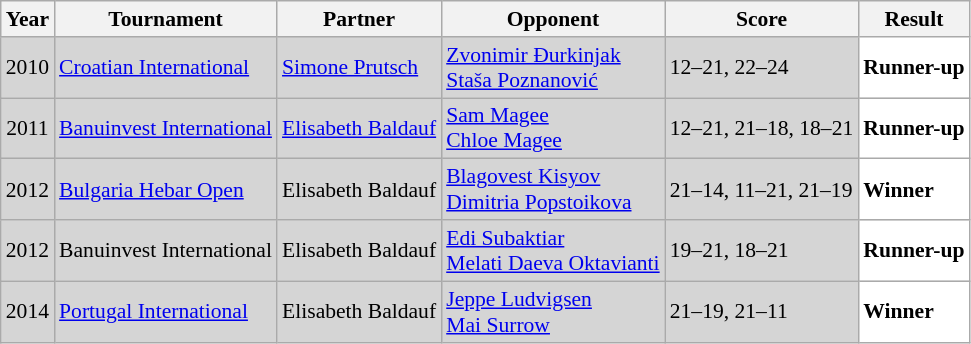<table class="sortable wikitable" style="font-size: 90%;">
<tr>
<th>Year</th>
<th>Tournament</th>
<th>Partner</th>
<th>Opponent</th>
<th>Score</th>
<th>Result</th>
</tr>
<tr style="background:#D5D5D5">
<td align="center">2010</td>
<td align="left"><a href='#'>Croatian International</a></td>
<td align="left"> <a href='#'>Simone Prutsch</a></td>
<td align="left"> <a href='#'>Zvonimir Đurkinjak</a><br> <a href='#'>Staša Poznanović</a></td>
<td align="left">12–21, 22–24</td>
<td style="text-align:left; background:white"> <strong>Runner-up</strong></td>
</tr>
<tr style="background:#D5D5D5">
<td align="center">2011</td>
<td align="left"><a href='#'>Banuinvest International</a></td>
<td align="left"> <a href='#'>Elisabeth Baldauf</a></td>
<td align="left"> <a href='#'>Sam Magee</a><br> <a href='#'>Chloe Magee</a></td>
<td align="left">12–21, 21–18, 18–21</td>
<td style="text-align:left; background:white"> <strong>Runner-up</strong></td>
</tr>
<tr style="background:#D5D5D5">
<td align="center">2012</td>
<td align="left"><a href='#'>Bulgaria Hebar Open</a></td>
<td align="left"> Elisabeth Baldauf</td>
<td align="left"> <a href='#'>Blagovest Kisyov</a><br> <a href='#'>Dimitria Popstoikova</a></td>
<td align="left">21–14, 11–21, 21–19</td>
<td style="text-align:left; background:white"> <strong>Winner</strong></td>
</tr>
<tr style="background:#D5D5D5">
<td align="center">2012</td>
<td align="left">Banuinvest International</td>
<td align="left"> Elisabeth Baldauf</td>
<td align="left"> <a href='#'>Edi Subaktiar</a><br> <a href='#'>Melati Daeva Oktavianti</a></td>
<td align="left">19–21, 18–21</td>
<td style="text-align:left; background:white"> <strong>Runner-up</strong></td>
</tr>
<tr style="background:#D5D5D5">
<td align="center">2014</td>
<td align="left"><a href='#'>Portugal International</a></td>
<td align="left"> Elisabeth Baldauf</td>
<td align="left"> <a href='#'>Jeppe Ludvigsen</a><br> <a href='#'>Mai Surrow</a></td>
<td align="left">21–19, 21–11</td>
<td style="text-align:left; background:white"> <strong>Winner</strong></td>
</tr>
</table>
